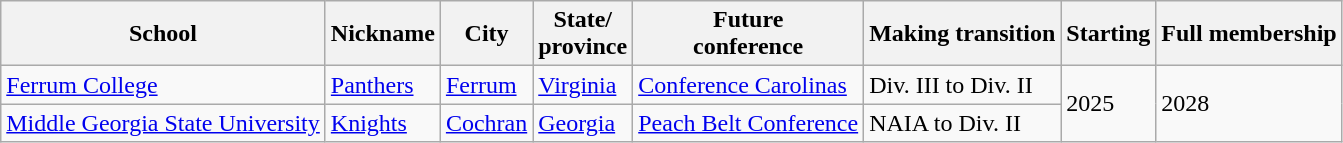<table class="sortable wikitable plainrowheaders">
<tr>
<th>School</th>
<th>Nickname</th>
<th>City</th>
<th>State/<br>province</th>
<th>Future<br>conference</th>
<th>Making transition</th>
<th>Starting</th>
<th>Full membership</th>
</tr>
<tr>
<td><a href='#'>Ferrum College</a></td>
<td><a href='#'>Panthers</a></td>
<td><a href='#'>Ferrum</a></td>
<td><a href='#'>Virginia</a></td>
<td><a href='#'>Conference Carolinas</a></td>
<td>Div. III to Div. II</td>
<td rowspan=2>2025</td>
<td rowspan=2>2028</td>
</tr>
<tr>
<td><a href='#'>Middle Georgia State University</a></td>
<td><a href='#'>Knights</a></td>
<td><a href='#'>Cochran</a></td>
<td><a href='#'>Georgia</a></td>
<td><a href='#'>Peach Belt Conference</a></td>
<td>NAIA to Div. II</td>
</tr>
</table>
